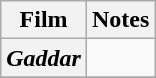<table class="wikitable sortable">
<tr>
<th>Film</th>
<th>Notes</th>
</tr>
<tr>
<th><em>Gaddar</em></th>
<td></td>
</tr>
<tr>
</tr>
</table>
